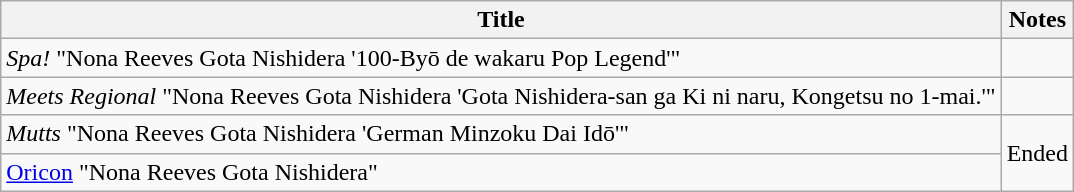<table class="wikitable">
<tr>
<th>Title</th>
<th>Notes</th>
</tr>
<tr>
<td><em>Spa!</em> "Nona Reeves Gota Nishidera '100-Byō de wakaru Pop Legend'"</td>
<td></td>
</tr>
<tr>
<td><em>Meets Regional</em> "Nona Reeves Gota Nishidera 'Gota Nishidera-san ga Ki ni naru, Kongetsu no 1-mai.'"</td>
<td></td>
</tr>
<tr>
<td><em>Mutts</em> "Nona Reeves Gota Nishidera 'German Minzoku Dai Idō'"</td>
<td rowspan="2">Ended</td>
</tr>
<tr>
<td><a href='#'>Oricon</a> "Nona Reeves Gota Nishidera"</td>
</tr>
</table>
